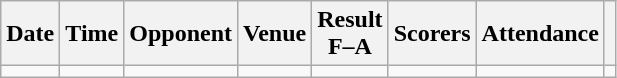<table class="wikitable sortable" style="text-align:center">
<tr>
<th>Date</th>
<th>Time</th>
<th>Opponent</th>
<th>Venue</th>
<th>Result<br>F–A</th>
<th class="unsortable">Scorers</th>
<th>Attendance</th>
<th class="unsortable"></th>
</tr>
<tr>
<td></td>
<td></td>
<td></td>
<td></td>
<td></td>
<td></td>
<td></td>
<td></td>
</tr>
</table>
